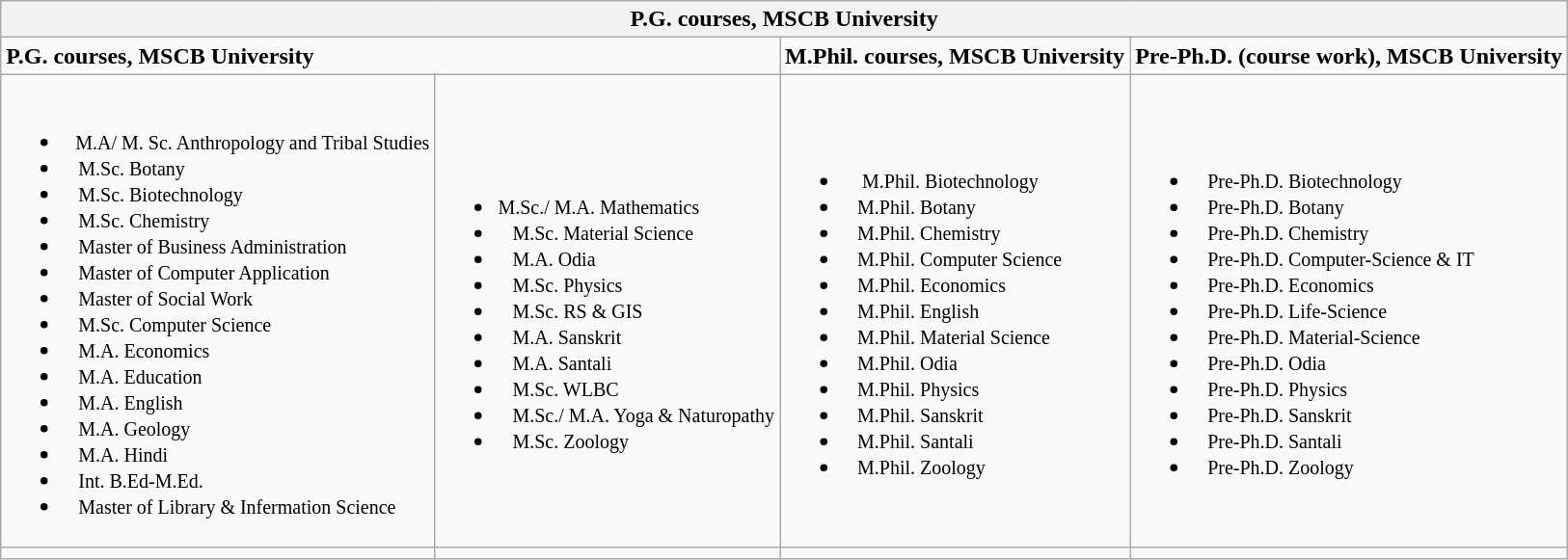<table class="wikitable sortable mw-collapsible mw-collapsed">
<tr>
<th colspan="4"><strong>P.G. courses, MSCB University</strong></th>
</tr>
<tr>
<td colspan="2"><strong>P.G. courses, MSCB University</strong></td>
<td><strong>M.Phil. courses, MSCB University</strong></td>
<td><strong>Pre-Ph.D. (course work), MSCB University</strong></td>
</tr>
<tr>
<td><br><ul><li>   <small>M.A/ M. Sc. Anthropology and Tribal Studies</small></li><li><small>   M.Sc. Botany</small></li><li><small>   M.Sc. Biotechnology</small></li><li><small>   M.Sc. Chemistry</small></li><li><small>   Master of Business Administration</small></li><li><small>   Master of Computer Application</small></li><li><small>   Master of Social Work</small></li><li><small>   M.Sc. Computer Science</small></li><li><small>   M.A. Economics</small></li><li><small>   M.A. Education</small></li><li><small>   M.A. English</small></li><li><small>   M.A. Geology</small></li><li><small>   M.A. Hindi</small></li><li><small>   Int. B.Ed-M.Ed.</small></li><li><small>   Master of Library & Infermation Science</small></li></ul></td>
<td><br><ul><li><small>M.Sc./ M.A. Mathematics</small></li><li><small>   M.Sc. Material Science</small></li><li><small>   M.A. Odia</small></li><li><small>   M.Sc. Physics</small></li><li><small>   M.Sc. RS & GIS</small></li><li><small>   M.A. Sanskrit</small></li><li><small>   M.A. Santali</small></li><li><small>   M.Sc. WLBC</small></li><li><small>   M.Sc./ M.A. Yoga & Naturopathy</small></li><li><small>   M.Sc. Zoology</small></li></ul></td>
<td><br><ul><li><small>    M.Phil. Biotechnology</small></li><li><small>   M.Phil. Botany</small></li><li><small>   M.Phil. Chemistry</small></li><li><small>   M.Phil. Computer Science</small></li><li><small>   M.Phil. Economics</small></li><li><small>   M.Phil. English</small></li><li><small>   M.Phil. Material Science</small></li><li><small>   M.Phil. Odia</small></li><li><small>   M.Phil. Physics</small></li><li><small>   M.Phil. Sanskrit</small></li><li><small>   M.Phil. Santali</small></li><li><small>   M.Phil. Zoology</small></li></ul></td>
<td><br><ul><li><small>   Pre-Ph.D. Biotechnology</small></li><li><small>   Pre-Ph.D. Botany</small></li><li><small>   Pre-Ph.D. Chemistry</small></li><li><small>   Pre-Ph.D. Computer-Science & IT</small></li><li><small>   Pre-Ph.D. Economics</small></li><li><small>   Pre-Ph.D. Life-Science</small></li><li><small>   Pre-Ph.D. Material-Science</small></li><li><small>   Pre-Ph.D. Odia</small></li><li><small>   Pre-Ph.D. Physics</small></li><li><small>   Pre-Ph.D. Sanskrit</small></li><li><small>   Pre-Ph.D. Santali</small></li><li><small>   Pre-Ph.D. Zoology</small></li></ul></td>
</tr>
<tr>
<td></td>
<td></td>
<td></td>
<td></td>
</tr>
</table>
